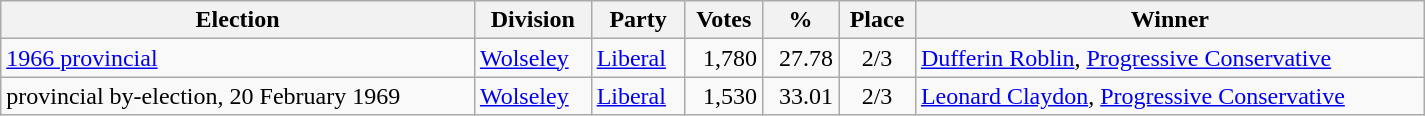<table class="wikitable" width="950">
<tr>
<th align="left">Election</th>
<th align="left">Division</th>
<th align="left">Party</th>
<th align="right">Votes</th>
<th align="right">%</th>
<th align="center">Place</th>
<th align="center">Winner</th>
</tr>
<tr>
<td align="left"><a href='#'>1966 provincial</a></td>
<td align="left"><a href='#'>Wolseley</a></td>
<td align="left"><a href='#'>Liberal</a></td>
<td align="right">1,780</td>
<td align="right">27.78</td>
<td align="center">2/3</td>
<td align="left"><a href='#'>Dufferin Roblin</a>, <a href='#'>Progressive Conservative</a></td>
</tr>
<tr>
<td align="left">provincial by-election, 20 February 1969</td>
<td align="left"><a href='#'>Wolseley</a></td>
<td align="left"><a href='#'>Liberal</a></td>
<td align="right">1,530</td>
<td align="right">33.01</td>
<td align="center">2/3</td>
<td align="left"><a href='#'>Leonard Claydon</a>, <a href='#'>Progressive Conservative</a></td>
</tr>
</table>
